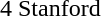<table cellspacing="0" cellpadding="0">
<tr>
<td><div>4 </div></td>
<td>Stanford</td>
</tr>
</table>
